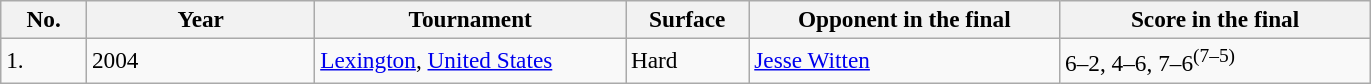<table class="sortable wikitable" style=font-size:97%>
<tr>
<th width=50>No.</th>
<th width=145>Year</th>
<th width=200>Tournament</th>
<th width=75>Surface</th>
<th width=200>Opponent in the final</th>
<th width=200>Score in the final</th>
</tr>
<tr>
<td>1.</td>
<td>2004</td>
<td> <a href='#'>Lexington</a>, <a href='#'>United States</a></td>
<td>Hard</td>
<td> <a href='#'>Jesse Witten</a></td>
<td>6–2, 4–6, 7–6<sup>(7–5)</sup></td>
</tr>
</table>
